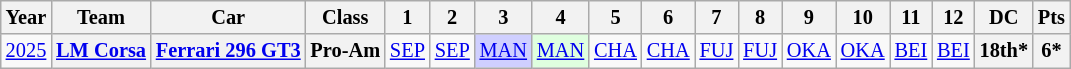<table class="wikitable" style="text-align:center; font-size:85%">
<tr>
<th>Year</th>
<th>Team</th>
<th>Car</th>
<th>Class</th>
<th>1</th>
<th>2</th>
<th>3</th>
<th>4</th>
<th>5</th>
<th>6</th>
<th>7</th>
<th>8</th>
<th>9</th>
<th>10</th>
<th>11</th>
<th>12</th>
<th>DC</th>
<th>Pts</th>
</tr>
<tr>
<td><a href='#'>2025</a></td>
<th><a href='#'>LM Corsa</a></th>
<th nowrap><a href='#'>Ferrari 296 GT3</a></th>
<th>Pro-Am</th>
<td style="background:#;"><a href='#'>SEP</a><br></td>
<td style="background:#;"><a href='#'>SEP</a><br></td>
<td style="background:#cfcfff;"><a href='#'>MAN</a><br></td>
<td style="background:#dfffdf;"><a href='#'>MAN</a><br></td>
<td style="background:#;"><a href='#'>CHA</a><br></td>
<td style="background:#;"><a href='#'>CHA</a><br></td>
<td style="background:#;"><a href='#'>FUJ</a><br></td>
<td style="background:#;"><a href='#'>FUJ</a><br></td>
<td style="background:#;"><a href='#'>OKA</a><br></td>
<td style="background:#;"><a href='#'>OKA</a><br></td>
<td style="background:#;"><a href='#'>BEI</a><br></td>
<td style="background:#;"><a href='#'>BEI</a><br></td>
<th>18th*</th>
<th>6*</th>
</tr>
</table>
